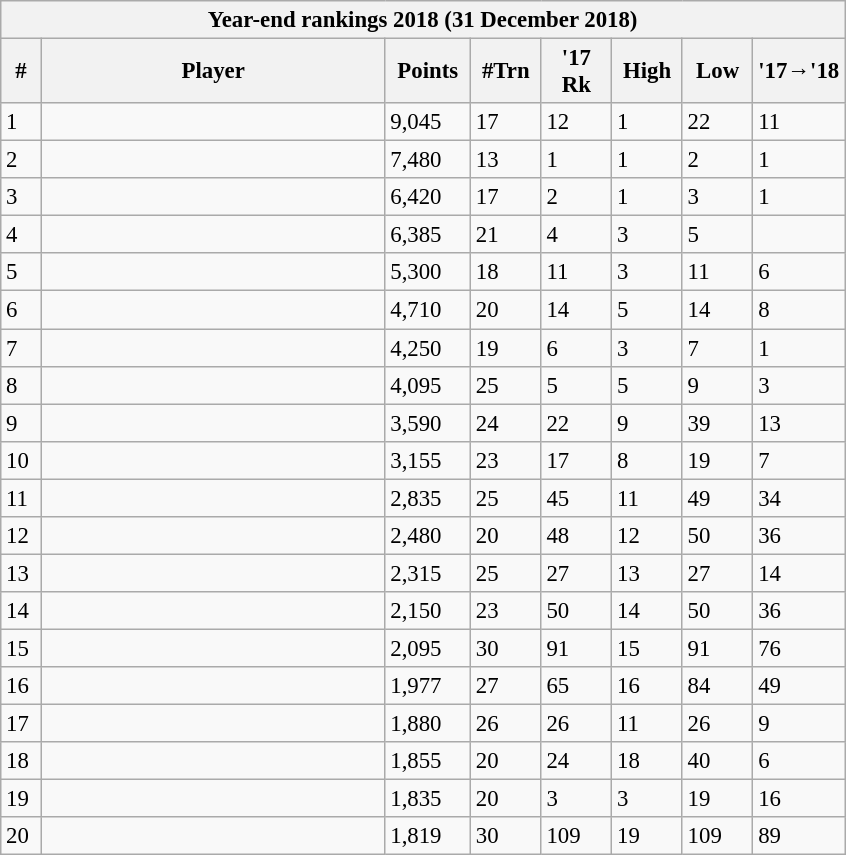<table class="wikitable" style="font-size:95%">
<tr>
<th colspan=8>Year-end rankings 2018 (31 December 2018)</th>
</tr>
<tr>
<th width=20>#</th>
<th width=222>Player</th>
<th width=50>Points</th>
<th width=40>#Trn</th>
<th width=40>'17 Rk</th>
<th width=40>High</th>
<th width=40>Low</th>
<th width=50>'17→'18</th>
</tr>
<tr>
<td>1</td>
<td align=left></td>
<td>9,045</td>
<td>17</td>
<td>12</td>
<td>1</td>
<td>22</td>
<td>11</td>
</tr>
<tr>
<td>2</td>
<td align=left></td>
<td>7,480</td>
<td>13</td>
<td>1</td>
<td>1</td>
<td>2</td>
<td>1</td>
</tr>
<tr>
<td>3</td>
<td align=left></td>
<td>6,420</td>
<td>17</td>
<td>2</td>
<td>1</td>
<td>3</td>
<td>1</td>
</tr>
<tr>
<td>4</td>
<td align=left></td>
<td>6,385</td>
<td>21</td>
<td>4</td>
<td>3</td>
<td>5</td>
<td></td>
</tr>
<tr>
<td>5</td>
<td align=left></td>
<td>5,300</td>
<td>18</td>
<td>11</td>
<td>3</td>
<td>11</td>
<td>6</td>
</tr>
<tr>
<td>6</td>
<td align=left></td>
<td>4,710</td>
<td>20</td>
<td>14</td>
<td>5</td>
<td>14</td>
<td>8</td>
</tr>
<tr>
<td>7</td>
<td align=left></td>
<td>4,250</td>
<td>19</td>
<td>6</td>
<td>3</td>
<td>7</td>
<td>1</td>
</tr>
<tr>
<td>8</td>
<td align=left></td>
<td>4,095</td>
<td>25</td>
<td>5</td>
<td>5</td>
<td>9</td>
<td>3</td>
</tr>
<tr>
<td>9</td>
<td align=left></td>
<td>3,590</td>
<td>24</td>
<td>22</td>
<td>9</td>
<td>39</td>
<td>13</td>
</tr>
<tr>
<td>10</td>
<td align=left></td>
<td>3,155</td>
<td>23</td>
<td>17</td>
<td>8</td>
<td>19</td>
<td>7</td>
</tr>
<tr>
<td>11</td>
<td align=left></td>
<td>2,835</td>
<td>25</td>
<td>45</td>
<td>11</td>
<td>49</td>
<td>34</td>
</tr>
<tr>
<td>12</td>
<td align=left></td>
<td>2,480</td>
<td>20</td>
<td>48</td>
<td>12</td>
<td>50</td>
<td>36</td>
</tr>
<tr>
<td>13</td>
<td align=left></td>
<td>2,315</td>
<td>25</td>
<td>27</td>
<td>13</td>
<td>27</td>
<td>14</td>
</tr>
<tr>
<td>14</td>
<td align=left></td>
<td>2,150</td>
<td>23</td>
<td>50</td>
<td>14</td>
<td>50</td>
<td>36</td>
</tr>
<tr>
<td>15</td>
<td align=left></td>
<td>2,095</td>
<td>30</td>
<td>91</td>
<td>15</td>
<td>91</td>
<td>76</td>
</tr>
<tr>
<td>16</td>
<td align=left></td>
<td>1,977</td>
<td>27</td>
<td>65</td>
<td>16</td>
<td>84</td>
<td>49</td>
</tr>
<tr>
<td>17</td>
<td align=left></td>
<td>1,880</td>
<td>26</td>
<td>26</td>
<td>11</td>
<td>26</td>
<td>9</td>
</tr>
<tr>
<td>18</td>
<td align=left></td>
<td>1,855</td>
<td>20</td>
<td>24</td>
<td>18</td>
<td>40</td>
<td>6</td>
</tr>
<tr>
<td>19</td>
<td align=left></td>
<td>1,835</td>
<td>20</td>
<td>3</td>
<td>3</td>
<td>19</td>
<td>16</td>
</tr>
<tr>
<td>20</td>
<td align=left></td>
<td>1,819</td>
<td>30</td>
<td>109</td>
<td>19</td>
<td>109</td>
<td>89</td>
</tr>
</table>
